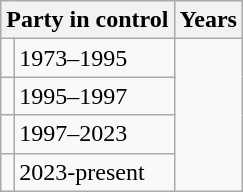<table class="wikitable">
<tr>
<th colspan=2>Party in control</th>
<th>Years</th>
</tr>
<tr>
<td></td>
<td>1973–1995</td>
</tr>
<tr>
<td></td>
<td>1995–1997</td>
</tr>
<tr>
<td></td>
<td>1997–2023</td>
</tr>
<tr>
<td></td>
<td>2023-present</td>
</tr>
</table>
